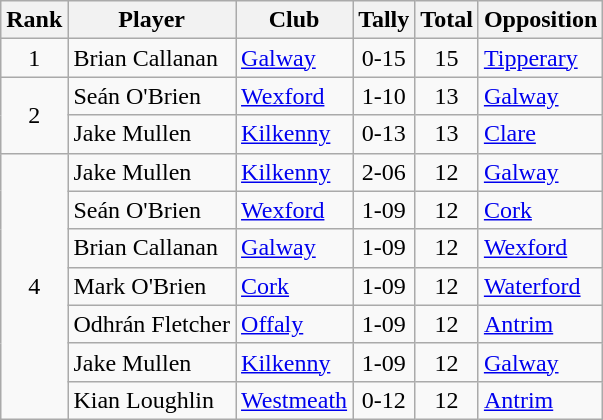<table class="wikitable">
<tr>
<th>Rank</th>
<th>Player</th>
<th>Club</th>
<th>Tally</th>
<th>Total</th>
<th>Opposition</th>
</tr>
<tr>
<td rowspan="1" style="text-align:center;">1</td>
<td>Brian Callanan</td>
<td><a href='#'>Galway</a></td>
<td align=center>0-15</td>
<td align=center>15</td>
<td><a href='#'>Tipperary</a></td>
</tr>
<tr>
<td rowspan="2" style="text-align:center;">2</td>
<td>Seán O'Brien</td>
<td><a href='#'>Wexford</a></td>
<td align=center>1-10</td>
<td align=center>13</td>
<td><a href='#'>Galway</a></td>
</tr>
<tr>
<td>Jake Mullen</td>
<td><a href='#'>Kilkenny</a></td>
<td align=center>0-13</td>
<td align=center>13</td>
<td><a href='#'>Clare</a></td>
</tr>
<tr>
<td rowspan="7" style="text-align:center;">4</td>
<td>Jake Mullen</td>
<td><a href='#'>Kilkenny</a></td>
<td align=center>2-06</td>
<td align=center>12</td>
<td><a href='#'>Galway</a></td>
</tr>
<tr>
<td>Seán O'Brien</td>
<td><a href='#'>Wexford</a></td>
<td align=center>1-09</td>
<td align=center>12</td>
<td><a href='#'>Cork</a></td>
</tr>
<tr>
<td>Brian Callanan</td>
<td><a href='#'>Galway</a></td>
<td align=center>1-09</td>
<td align=center>12</td>
<td><a href='#'>Wexford</a></td>
</tr>
<tr>
<td>Mark O'Brien</td>
<td><a href='#'>Cork</a></td>
<td align=center>1-09</td>
<td align=center>12</td>
<td><a href='#'>Waterford</a></td>
</tr>
<tr>
<td>Odhrán Fletcher</td>
<td><a href='#'>Offaly</a></td>
<td align=center>1-09</td>
<td align=center>12</td>
<td><a href='#'>Antrim</a></td>
</tr>
<tr>
<td>Jake Mullen</td>
<td><a href='#'>Kilkenny</a></td>
<td align=center>1-09</td>
<td align=center>12</td>
<td><a href='#'>Galway</a></td>
</tr>
<tr>
<td>Kian Loughlin</td>
<td><a href='#'>Westmeath</a></td>
<td align=center>0-12</td>
<td align=center>12</td>
<td><a href='#'>Antrim</a></td>
</tr>
</table>
